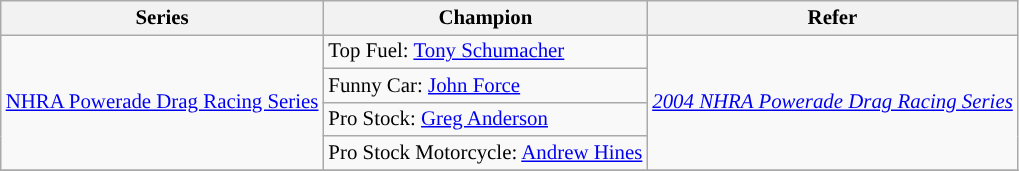<table class="wikitable" style="font-size:87%;">
<tr>
<th>Series</th>
<th>Champion</th>
<th>Refer</th>
</tr>
<tr>
<td rowspan=4><a href='#'>NHRA Powerade Drag Racing Series</a></td>
<td>Top Fuel:  <a href='#'>Tony Schumacher</a></td>
<td rowspan=4><em><a href='#'>2004 NHRA Powerade Drag Racing Series</a></em></td>
</tr>
<tr>
<td>Funny Car:  <a href='#'>John Force</a></td>
</tr>
<tr>
<td>Pro Stock:  <a href='#'>Greg Anderson</a></td>
</tr>
<tr>
<td>Pro Stock Motorcycle:  <a href='#'>Andrew Hines</a></td>
</tr>
<tr>
</tr>
</table>
